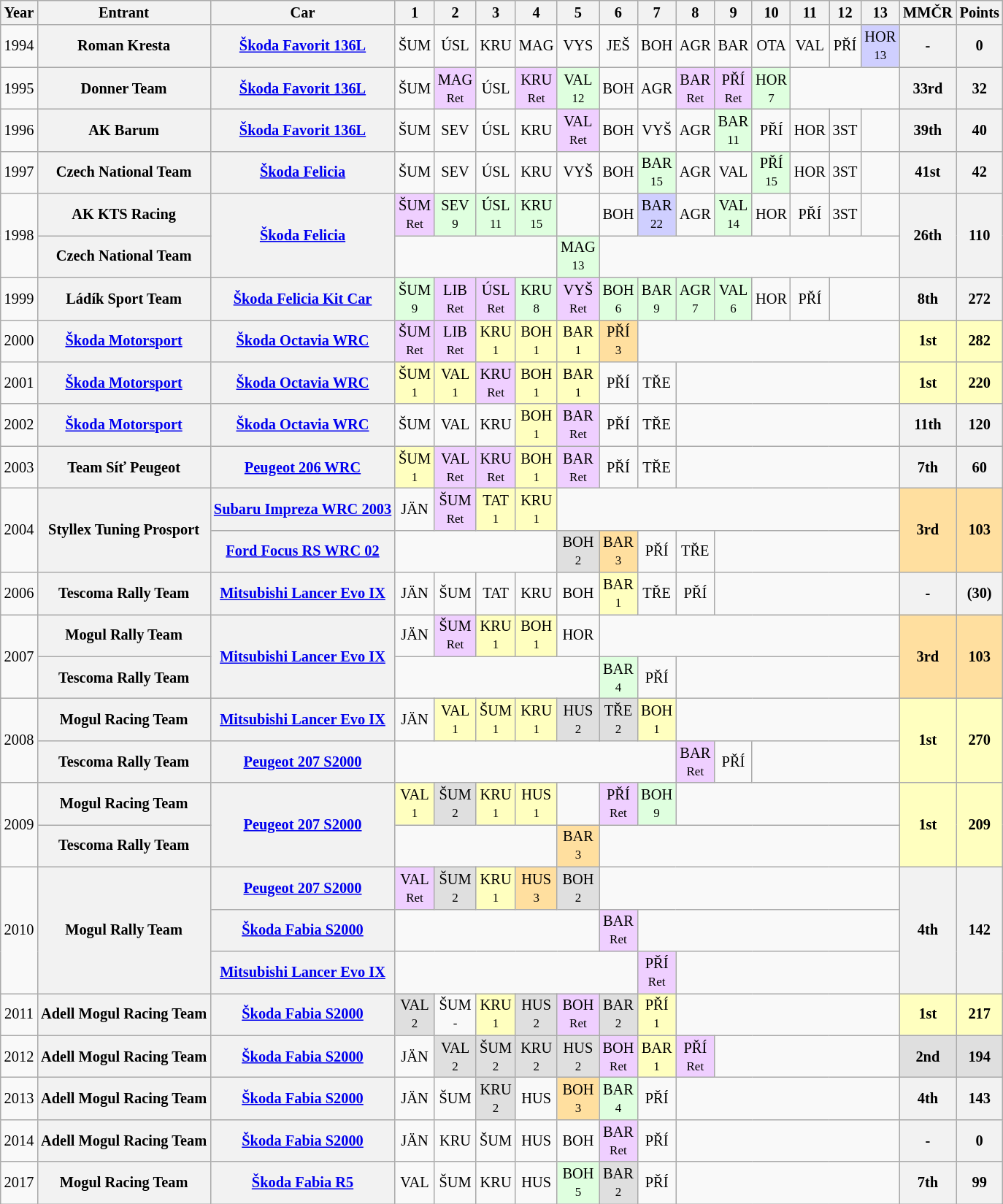<table class="wikitable" style="text-align:center; font-size:85%">
<tr>
<th>Year</th>
<th>Entrant</th>
<th>Car</th>
<th>1</th>
<th>2</th>
<th>3</th>
<th>4</th>
<th>5</th>
<th>6</th>
<th>7</th>
<th>8</th>
<th>9</th>
<th>10</th>
<th>11</th>
<th>12</th>
<th>13</th>
<th>MMČR</th>
<th>Points</th>
</tr>
<tr>
<td>1994</td>
<th nowrap>Roman Kresta</th>
<th nowrap><a href='#'>Škoda Favorit 136L</a></th>
<td>ŠUM</td>
<td>ÚSL</td>
<td>KRU</td>
<td>MAG</td>
<td>VYS</td>
<td>JEŠ</td>
<td>BOH</td>
<td>AGR</td>
<td>BAR</td>
<td>OTA</td>
<td>VAL</td>
<td>PŘÍ</td>
<td style="background:#CFCFFF;">HOR<br><small>13</small></td>
<th>-</th>
<th>0</th>
</tr>
<tr>
<td>1995</td>
<th nowrap>Donner Team</th>
<th nowrap><a href='#'>Škoda Favorit 136L</a></th>
<td>ŠUM</td>
<td style="background:#EFCFFF;">MAG<br><small>Ret</small></td>
<td>ÚSL</td>
<td style="background:#EFCFFF;">KRU<br><small>Ret</small></td>
<td style="background:#DFFFDF;">VAL<br><small>12</small></td>
<td>BOH</td>
<td>AGR</td>
<td style="background:#EFCFFF;">BAR<br><small>Ret</small></td>
<td style="background:#EFCFFF;">PŘÍ<br><small>Ret</small></td>
<td style="background:#DFFFDF;">HOR<br><small>7</small></td>
<td colspan=3></td>
<th>33rd</th>
<th>32</th>
</tr>
<tr>
<td>1996</td>
<th nowrap>AK Barum</th>
<th nowrap><a href='#'>Škoda Favorit 136L</a></th>
<td>ŠUM</td>
<td>SEV</td>
<td>ÚSL</td>
<td>KRU</td>
<td style="background:#EFCFFF;">VAL<br><small>Ret</small></td>
<td>BOH</td>
<td>VYŠ</td>
<td>AGR</td>
<td style="background:#DFFFDF;">BAR<br><small>11</small></td>
<td>PŘÍ</td>
<td>HOR</td>
<td>3ST</td>
<td></td>
<th>39th</th>
<th>40</th>
</tr>
<tr>
<td>1997</td>
<th nowrap>Czech National Team</th>
<th nowrap><a href='#'>Škoda Felicia</a></th>
<td>ŠUM</td>
<td>SEV</td>
<td>ÚSL</td>
<td>KRU</td>
<td>VYŠ</td>
<td>BOH</td>
<td style="background:#DFFFDF;">BAR<br><small>15</small></td>
<td>AGR</td>
<td>VAL</td>
<td style="background:#DFFFDF;">PŘÍ<br><small>15</small></td>
<td>HOR</td>
<td>3ST</td>
<td></td>
<th>41st</th>
<th>42</th>
</tr>
<tr>
<td rowspan="2">1998</td>
<th nowrap>AK KTS Racing</th>
<th rowspan="2" nowrap><a href='#'>Škoda Felicia</a></th>
<td style="background:#EFCFFF;">ŠUM<br><small>Ret</small></td>
<td style="background:#DFFFDF;">SEV<br><small>9</small></td>
<td style="background:#DFFFDF;">ÚSL<br><small>11</small></td>
<td style="background:#DFFFDF;">KRU<br><small>15</small></td>
<td></td>
<td>BOH</td>
<td style="background:#CFCFFF;">BAR<br><small>22</small></td>
<td>AGR</td>
<td style="background:#DFFFDF;">VAL<br><small>14</small></td>
<td>HOR</td>
<td>PŘÍ</td>
<td>3ST</td>
<td></td>
<th rowspan="2">26th</th>
<th rowspan="2">110</th>
</tr>
<tr>
<th nowrap>Czech National Team</th>
<td colspan=4></td>
<td style="background:#DFFFDF;">MAG<br><small>13</small></td>
<td colspan=8></td>
</tr>
<tr>
<td>1999</td>
<th nowrap>Ládík Sport Team</th>
<th nowrap><a href='#'>Škoda Felicia Kit Car</a></th>
<td style="background:#DFFFDF;">ŠUM<br><small>9</small></td>
<td style="background:#EFCFFF;">LIB<br><small>Ret</small></td>
<td style="background:#EFCFFF;">ÚSL<br><small>Ret</small></td>
<td style="background:#DFFFDF;">KRU<br><small>8</small></td>
<td style="background:#EFCFFF;">VYŠ<br><small>Ret</small></td>
<td style="background:#DFFFDF;">BOH<br><small>6</small></td>
<td style="background:#DFFFDF;">BAR<br><small>9</small></td>
<td style="background:#DFFFDF;">AGR<br><small>7</small></td>
<td style="background:#DFFFDF;">VAL<br><small>6</small></td>
<td>HOR</td>
<td>PŘÍ</td>
<td colspan=2></td>
<th>8th</th>
<th>272</th>
</tr>
<tr>
<td>2000</td>
<th nowrap><a href='#'>Škoda Motorsport</a></th>
<th nowrap><a href='#'>Škoda Octavia WRC</a></th>
<td style="background:#EFCFFF;">ŠUM<br><small>Ret</small></td>
<td style="background:#EFCFFF;">LIB<br><small>Ret</small></td>
<td style="background:#FFFFBF;">KRU<br><small>1</small></td>
<td style="background:#FFFFBF;">BOH<br><small>1</small></td>
<td style="background:#FFFFBF;">BAR<br><small>1</small></td>
<td style="background:#FFDF9F;">PŘÍ<br><small>3</small></td>
<td colspan=7></td>
<td style="background:#FFFFBF;"><strong>1st</strong></td>
<td style="background:#FFFFBF;"><strong>282</strong></td>
</tr>
<tr>
<td>2001</td>
<th nowrap><a href='#'>Škoda Motorsport</a></th>
<th nowrap><a href='#'>Škoda Octavia WRC</a></th>
<td style="background:#FFFFBF;">ŠUM<br><small>1</small></td>
<td style="background:#FFFFBF;">VAL<br><small>1</small></td>
<td style="background:#EFCFFF;">KRU<br><small>Ret</small></td>
<td style="background:#FFFFBF;">BOH<br><small>1</small></td>
<td style="background:#FFFFBF;">BAR<br><small>1</small></td>
<td>PŘÍ</td>
<td>TŘE</td>
<td colspan=6></td>
<td style="background:#FFFFBF;"><strong>1st</strong></td>
<td style="background:#FFFFBF;"><strong>220</strong></td>
</tr>
<tr>
<td>2002</td>
<th nowrap><a href='#'>Škoda Motorsport</a></th>
<th nowrap><a href='#'>Škoda Octavia WRC</a></th>
<td>ŠUM</td>
<td>VAL</td>
<td>KRU</td>
<td style="background:#FFFFBF;">BOH<br><small>1</small></td>
<td style="background:#EFCFFF;">BAR<br><small>Ret</small></td>
<td>PŘÍ</td>
<td>TŘE</td>
<td colspan=6></td>
<th>11th</th>
<th>120</th>
</tr>
<tr>
<td>2003</td>
<th nowrap>Team Síť Peugeot</th>
<th nowrap><a href='#'>Peugeot 206 WRC</a></th>
<td style="background:#FFFFBF;">ŠUM<br><small>1</small></td>
<td style="background:#EFCFFF;">VAL<br><small>Ret</small></td>
<td style="background:#EFCFFF;">KRU<br><small>Ret</small></td>
<td style="background:#FFFFBF;">BOH<br><small>1</small></td>
<td style="background:#EFCFFF;">BAR<br><small>Ret</small></td>
<td>PŘÍ</td>
<td>TŘE</td>
<td colspan=6></td>
<th>7th</th>
<th>60</th>
</tr>
<tr>
<td rowspan="2">2004</td>
<th rowspan="2" nowrap>Styllex Tuning Prosport</th>
<th nowrap><a href='#'>Subaru Impreza WRC 2003</a></th>
<td>JÄN</td>
<td style="background:#EFCFFF;">ŠUM<br><small>Ret</small></td>
<td style="background:#FFFFBF;">TAT<br><small>1</small></td>
<td style="background:#FFFFBF;">KRU<br><small>1</small></td>
<td colspan=9></td>
<td style="background:#FFDF9F;" rowspan="2"><strong>3rd</strong></td>
<td style="background:#FFDF9F;" rowspan="2"><strong>103</strong></td>
</tr>
<tr>
<th nowrap><a href='#'>Ford Focus RS WRC 02</a></th>
<td colspan=4></td>
<td style="background:#DFDFDF;">BOH<br><small>2</small></td>
<td style="background:#FFDF9F;">BAR<br><small>3</small></td>
<td>PŘÍ</td>
<td>TŘE</td>
<td colspan=5></td>
</tr>
<tr>
<td>2006</td>
<th nowrap>Tescoma Rally Team</th>
<th nowrap><a href='#'>Mitsubishi Lancer Evo IX</a></th>
<td>JÄN</td>
<td>ŠUM</td>
<td>TAT</td>
<td>KRU</td>
<td>BOH</td>
<td style="background:#FFFFBF;">BAR<br><small>1</small></td>
<td>TŘE</td>
<td>PŘÍ</td>
<td colspan=5></td>
<th>-</th>
<th>(30)</th>
</tr>
<tr>
<td rowspan="2">2007</td>
<th nowrap>Mogul Rally Team</th>
<th rowspan="2" nowrap><a href='#'>Mitsubishi Lancer Evo IX</a></th>
<td>JÄN</td>
<td style="background:#EFCFFF;">ŠUM<br><small>Ret</small></td>
<td style="background:#FFFFBF;">KRU<br><small>1</small></td>
<td style="background:#FFFFBF;">BOH<br><small>1</small></td>
<td>HOR</td>
<td colspan=8></td>
<td style="background:#FFDF9F;" rowspan="2"><strong>3rd</strong></td>
<td style="background:#FFDF9F;" rowspan="2"><strong>103</strong></td>
</tr>
<tr>
<th nowrap>Tescoma Rally Team</th>
<td colspan=5></td>
<td style="background:#DFFFDF;">BAR<br><small>4</small></td>
<td>PŘÍ</td>
<td colspan=6></td>
</tr>
<tr>
<td rowspan="2">2008</td>
<th nowrap>Mogul Racing Team</th>
<th nowrap><a href='#'>Mitsubishi Lancer Evo IX</a></th>
<td>JÄN</td>
<td style="background:#FFFFBF;">VAL<br><small>1</small></td>
<td style="background:#FFFFBF;">ŠUM<br><small>1</small></td>
<td style="background:#FFFFBF;">KRU<br><small>1</small></td>
<td style="background:#DFDFDF;">HUS<br><small>2</small></td>
<td style="background:#DFDFDF;">TŘE<br><small>2</small></td>
<td style="background:#FFFFBF;">BOH<br><small>1</small></td>
<td colspan=6></td>
<td style="background:#FFFFBF;" rowspan="2"><strong>1st</strong></td>
<td style="background:#FFFFBF;" rowspan="2"><strong>270</strong></td>
</tr>
<tr>
<th nowrap>Tescoma Rally Team</th>
<th nowrap><a href='#'>Peugeot 207 S2000</a></th>
<td colspan=7></td>
<td style="background:#EFCFFF;">BAR<br><small>Ret</small></td>
<td>PŘÍ</td>
<td colspan=4></td>
</tr>
<tr>
<td rowspan="2">2009</td>
<th nowrap>Mogul Racing Team</th>
<th rowspan="2" nowrap><a href='#'>Peugeot 207 S2000</a></th>
<td style="background:#FFFFBF;">VAL<br><small>1</small></td>
<td style="background:#DFDFDF;">ŠUM<br><small>2</small></td>
<td style="background:#FFFFBF;">KRU<br><small>1</small></td>
<td style="background:#FFFFBF;">HUS<br><small>1</small></td>
<td></td>
<td style="background:#EFCFFF;">PŘÍ<br><small>Ret</small></td>
<td style="background:#DFFFDF;">BOH<br><small>9</small></td>
<td colspan=6></td>
<td style="background:#FFFFBF;" rowspan="2"><strong>1st</strong></td>
<td style="background:#FFFFBF;" rowspan="2"><strong>209</strong></td>
</tr>
<tr>
<th nowrap>Tescoma Rally Team</th>
<td colspan=4></td>
<td style="background:#FFDF9F;">BAR<br><small>3</small></td>
<td colspan=8></td>
</tr>
<tr>
<td rowspan="3">2010</td>
<th rowspan="3" nowrap>Mogul Rally Team</th>
<th nowrap><a href='#'>Peugeot 207 S2000</a></th>
<td style="background:#EFCFFF;">VAL<br><small>Ret</small></td>
<td style="background:#DFDFDF;">ŠUM<br><small>2</small></td>
<td style="background:#FFFFBF;">KRU<br><small>1</small></td>
<td style="background:#FFDF9F;">HUS<br><small>3</small></td>
<td style="background:#DFDFDF;">BOH<br><small>2</small></td>
<td colspan=8></td>
<th rowspan="3">4th</th>
<th rowspan="3">142</th>
</tr>
<tr>
<th nowrap><a href='#'>Škoda Fabia S2000</a></th>
<td colspan=5></td>
<td style="background:#EFCFFF;">BAR<br><small>Ret</small></td>
<td colspan=7></td>
</tr>
<tr>
<th nowrap><a href='#'>Mitsubishi Lancer Evo IX</a></th>
<td colspan=6></td>
<td style="background:#EFCFFF;">PŘÍ<br><small>Ret</small></td>
<td colspan=6></td>
</tr>
<tr>
<td>2011</td>
<th nowrap>Adell Mogul Racing Team</th>
<th nowrap><a href='#'>Škoda Fabia S2000</a></th>
<td style="background:#DFDFDF;">VAL<br><small>2</small></td>
<td>ŠUM<br><small>-</small></td>
<td style="background:#FFFFBF;">KRU<br><small>1</small></td>
<td style="background:#DFDFDF;">HUS<br><small>2</small></td>
<td style="background:#EFCFFF;">BOH<br><small>Ret</small></td>
<td style="background:#DFDFDF;">BAR<br><small>2</small></td>
<td style="background:#FFFFBF;">PŘÍ<br><small>1</small></td>
<td colspan=6></td>
<td style="background:#FFFFBF;"><strong>1st</strong></td>
<td style="background:#FFFFBF;"><strong>217</strong></td>
</tr>
<tr>
<td>2012</td>
<th nowrap>Adell Mogul Racing Team</th>
<th nowrap><a href='#'>Škoda Fabia S2000</a></th>
<td>JÄN</td>
<td style="background:#DFDFDF;">VAL<br><small>2</small></td>
<td style="background:#DFDFDF;">ŠUM<br><small>2</small></td>
<td style="background:#DFDFDF;">KRU<br><small>2</small></td>
<td style="background:#DFDFDF;">HUS<br><small>2</small></td>
<td style="background:#EFCFFF;">BOH<br><small>Ret</small></td>
<td style="background:#FFFFBF;">BAR<br><small>1</small></td>
<td style="background:#EFCFFF;">PŘÍ<br><small>Ret</small></td>
<td colspan=5></td>
<td style="background:#DFDFDF;"><strong>2nd</strong></td>
<td style="background:#DFDFDF;"><strong>194</strong></td>
</tr>
<tr>
<td>2013</td>
<th nowrap>Adell Mogul Racing Team</th>
<th nowrap><a href='#'>Škoda Fabia S2000</a></th>
<td>JÄN</td>
<td>ŠUM</td>
<td style="background:#DFDFDF;">KRU<br><small>2</small></td>
<td>HUS</td>
<td style="background:#FFDF9F;">BOH<br><small>3</small></td>
<td style="background:#DFFFDF;">BAR<br><small>4</small></td>
<td>PŘÍ</td>
<td colspan=6></td>
<th>4th</th>
<th>143</th>
</tr>
<tr>
<td>2014</td>
<th nowrap>Adell Mogul Racing Team</th>
<th nowrap><a href='#'>Škoda Fabia S2000</a></th>
<td>JÄN</td>
<td>KRU</td>
<td>ŠUM</td>
<td>HUS</td>
<td>BOH</td>
<td style="background:#EFCFFF;">BAR<br><small>Ret</small></td>
<td>PŘÍ</td>
<td colspan=6></td>
<th>-</th>
<th>0</th>
</tr>
<tr>
<td>2017</td>
<th nowrap>Mogul Racing Team</th>
<th nowrap><a href='#'>Škoda Fabia R5</a></th>
<td>VAL</td>
<td>ŠUM</td>
<td>KRU</td>
<td>HUS</td>
<td style="background:#DFFFDF;">BOH<br><small>5</small></td>
<td style="background:#DFDFDF;">BAR<br><small>2</small></td>
<td>PŘÍ</td>
<td colspan=6></td>
<th>7th</th>
<th>99</th>
</tr>
</table>
